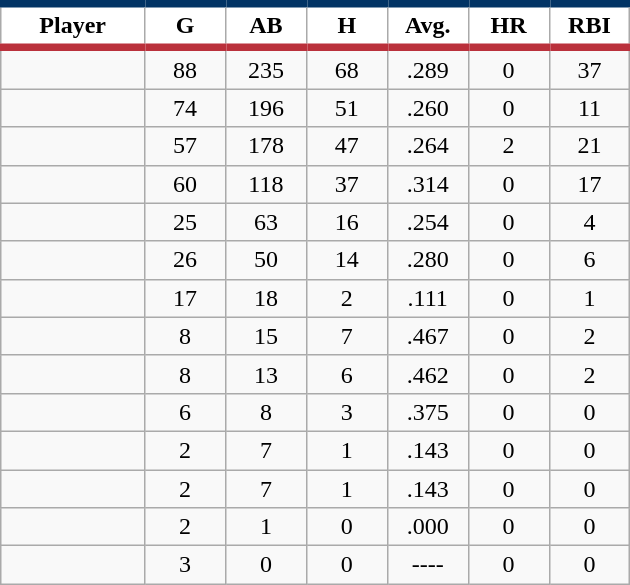<table class="wikitable sortable">
<tr>
<th style="background:#FFFFFF; border-top:#023465 5px solid; border-bottom:#ba313c 5px solid;" width="16%">Player</th>
<th style="background:#FFFFFF; border-top:#023465 5px solid; border-bottom:#ba313c 5px solid;" width="9%">G</th>
<th style="background:#FFFFFF; border-top:#023465 5px solid; border-bottom:#ba313c 5px solid;" width="9%">AB</th>
<th style="background:#FFFFFF; border-top:#023465 5px solid; border-bottom:#ba313c 5px solid;" width="9%">H</th>
<th style="background:#FFFFFF; border-top:#023465 5px solid; border-bottom:#ba313c 5px solid;" width="9%">Avg.</th>
<th style="background:#FFFFFF; border-top:#023465 5px solid; border-bottom:#ba313c 5px solid;" width="9%">HR</th>
<th style="background:#FFFFFF; border-top:#023465 5px solid; border-bottom:#ba313c 5px solid;" width="9%">RBI</th>
</tr>
<tr align="center">
<td></td>
<td>88</td>
<td>235</td>
<td>68</td>
<td>.289</td>
<td>0</td>
<td>37</td>
</tr>
<tr align="center">
<td></td>
<td>74</td>
<td>196</td>
<td>51</td>
<td>.260</td>
<td>0</td>
<td>11</td>
</tr>
<tr align="center">
<td></td>
<td>57</td>
<td>178</td>
<td>47</td>
<td>.264</td>
<td>2</td>
<td>21</td>
</tr>
<tr align="center">
<td></td>
<td>60</td>
<td>118</td>
<td>37</td>
<td>.314</td>
<td>0</td>
<td>17</td>
</tr>
<tr align="center">
<td></td>
<td>25</td>
<td>63</td>
<td>16</td>
<td>.254</td>
<td>0</td>
<td>4</td>
</tr>
<tr align="center">
<td></td>
<td>26</td>
<td>50</td>
<td>14</td>
<td>.280</td>
<td>0</td>
<td>6</td>
</tr>
<tr align="center">
<td></td>
<td>17</td>
<td>18</td>
<td>2</td>
<td>.111</td>
<td>0</td>
<td>1</td>
</tr>
<tr align="center">
<td></td>
<td>8</td>
<td>15</td>
<td>7</td>
<td>.467</td>
<td>0</td>
<td>2</td>
</tr>
<tr align="center">
<td></td>
<td>8</td>
<td>13</td>
<td>6</td>
<td>.462</td>
<td>0</td>
<td>2</td>
</tr>
<tr align="center">
<td></td>
<td>6</td>
<td>8</td>
<td>3</td>
<td>.375</td>
<td>0</td>
<td>0</td>
</tr>
<tr align="center">
<td></td>
<td>2</td>
<td>7</td>
<td>1</td>
<td>.143</td>
<td>0</td>
<td>0</td>
</tr>
<tr align="center">
<td></td>
<td>2</td>
<td>7</td>
<td>1</td>
<td>.143</td>
<td>0</td>
<td>0</td>
</tr>
<tr align="center">
<td></td>
<td>2</td>
<td>1</td>
<td>0</td>
<td>.000</td>
<td>0</td>
<td>0</td>
</tr>
<tr align="center">
<td></td>
<td>3</td>
<td>0</td>
<td>0</td>
<td>----</td>
<td>0</td>
<td>0</td>
</tr>
</table>
